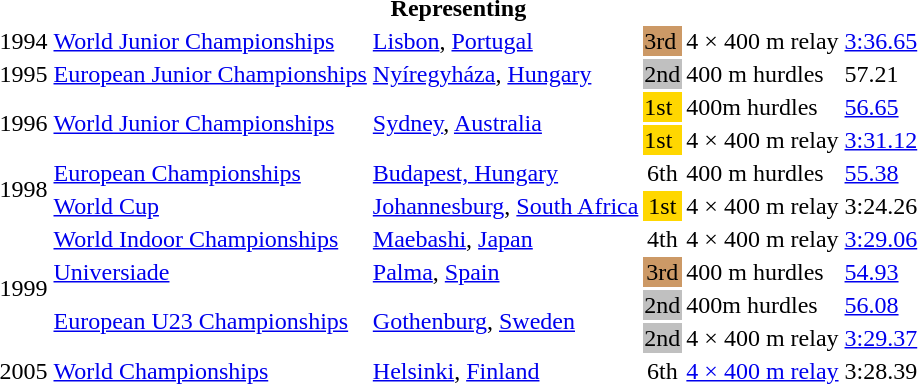<table>
<tr>
<th colspan="6">Representing </th>
</tr>
<tr>
<td>1994</td>
<td><a href='#'>World Junior Championships</a></td>
<td><a href='#'>Lisbon</a>, <a href='#'>Portugal</a></td>
<td bgcolor="cc9966">3rd</td>
<td>4 × 400 m relay</td>
<td><a href='#'>3:36.65</a></td>
</tr>
<tr>
<td>1995</td>
<td><a href='#'>European Junior Championships</a></td>
<td><a href='#'>Nyíregyháza</a>, <a href='#'>Hungary</a></td>
<td bgcolor="silver" align="center">2nd</td>
<td>400 m hurdles</td>
<td>57.21</td>
</tr>
<tr>
<td rowspan=2>1996</td>
<td rowspan=2><a href='#'>World Junior Championships</a></td>
<td rowspan=2><a href='#'>Sydney</a>, <a href='#'>Australia</a></td>
<td bgcolor=gold>1st</td>
<td>400m hurdles</td>
<td><a href='#'>56.65</a></td>
</tr>
<tr>
<td bgcolor=gold>1st</td>
<td>4 × 400 m relay</td>
<td><a href='#'>3:31.12</a></td>
</tr>
<tr>
<td rowspan=2>1998</td>
<td><a href='#'>European Championships</a></td>
<td><a href='#'>Budapest, Hungary</a></td>
<td align="center">6th</td>
<td>400 m hurdles</td>
<td><a href='#'>55.38</a></td>
</tr>
<tr>
<td><a href='#'>World Cup</a></td>
<td><a href='#'>Johannesburg</a>, <a href='#'>South Africa</a></td>
<td bgcolor="gold" align="center">1st</td>
<td>4 × 400 m relay</td>
<td>3:24.26</td>
</tr>
<tr>
<td rowspan=4>1999</td>
<td><a href='#'>World Indoor Championships</a></td>
<td><a href='#'>Maebashi</a>, <a href='#'>Japan</a></td>
<td align="center">4th</td>
<td>4 × 400 m relay</td>
<td><a href='#'>3:29.06</a></td>
</tr>
<tr>
<td><a href='#'>Universiade</a></td>
<td><a href='#'>Palma</a>, <a href='#'>Spain</a></td>
<td bgcolor="cc9966" align="center">3rd</td>
<td>400 m hurdles</td>
<td><a href='#'>54.93</a></td>
</tr>
<tr>
<td rowspan=2><a href='#'>European U23 Championships</a></td>
<td rowspan=2><a href='#'>Gothenburg</a>, <a href='#'>Sweden</a></td>
<td bgcolor=silver>2nd</td>
<td>400m hurdles</td>
<td><a href='#'>56.08</a></td>
</tr>
<tr>
<td bgcolor=silver>2nd</td>
<td>4 × 400 m relay</td>
<td><a href='#'>3:29.37</a></td>
</tr>
<tr>
<td>2005</td>
<td><a href='#'>World Championships</a></td>
<td><a href='#'>Helsinki</a>, <a href='#'>Finland</a></td>
<td align="center">6th</td>
<td><a href='#'>4 × 400 m relay</a></td>
<td>3:28.39</td>
</tr>
</table>
